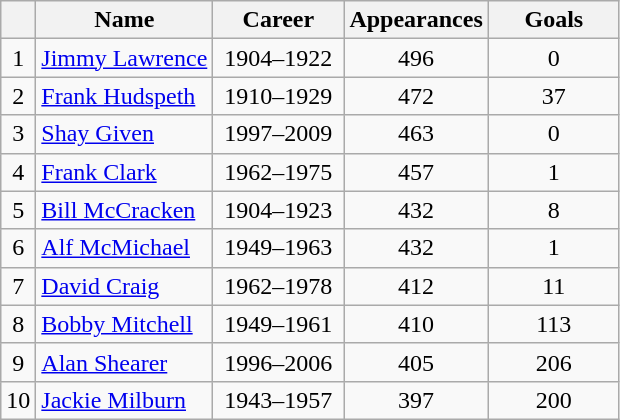<table class="wikitable sortable" style="text-align:center">
<tr>
<th></th>
<th>Name</th>
<th style="width: 5em;">Career</th>
<th>Appearances</th>
<th style="width: 5em;">Goals</th>
</tr>
<tr>
<td>1</td>
<td style="text-align:left"><a href='#'>Jimmy Lawrence</a></td>
<td>1904–1922</td>
<td>496</td>
<td>0</td>
</tr>
<tr>
<td>2</td>
<td style="text-align:left"><a href='#'>Frank Hudspeth</a></td>
<td>1910–1929</td>
<td>472</td>
<td>37</td>
</tr>
<tr>
<td>3</td>
<td style="text-align:left"><a href='#'>Shay Given</a></td>
<td>1997–2009</td>
<td>463</td>
<td>0</td>
</tr>
<tr>
<td>4</td>
<td style="text-align:left"><a href='#'>Frank Clark</a></td>
<td>1962–1975</td>
<td>457</td>
<td>1</td>
</tr>
<tr>
<td>5</td>
<td style="text-align:left"><a href='#'>Bill McCracken</a></td>
<td>1904–1923</td>
<td>432</td>
<td>8</td>
</tr>
<tr>
<td>6</td>
<td style="text-align:left"><a href='#'>Alf McMichael</a></td>
<td>1949–1963</td>
<td>432</td>
<td>1</td>
</tr>
<tr>
<td>7</td>
<td style="text-align:left"><a href='#'>David Craig</a></td>
<td>1962–1978</td>
<td>412</td>
<td>11</td>
</tr>
<tr>
<td>8</td>
<td style="text-align:left"><a href='#'>Bobby Mitchell</a></td>
<td>1949–1961</td>
<td>410</td>
<td>113</td>
</tr>
<tr>
<td>9</td>
<td style="text-align:left"><a href='#'>Alan Shearer</a></td>
<td>1996–2006</td>
<td>405</td>
<td>206</td>
</tr>
<tr>
<td>10</td>
<td style="text-align:left"><a href='#'>Jackie Milburn</a></td>
<td>1943–1957</td>
<td>397</td>
<td>200</td>
</tr>
</table>
